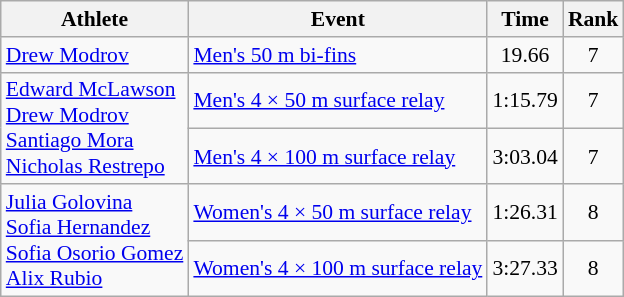<table class=wikitable style=font-size:90%;text-align:center>
<tr>
<th>Athlete</th>
<th>Event</th>
<th>Time</th>
<th>Rank</th>
</tr>
<tr>
<td align=left><a href='#'>Drew Modrov</a></td>
<td align=left><a href='#'>Men's 50 m bi-fins</a></td>
<td>19.66</td>
<td>7</td>
</tr>
<tr>
<td align=left rowspan=2><a href='#'>Edward McLawson</a><br><a href='#'>Drew Modrov</a><br><a href='#'>Santiago Mora</a><br><a href='#'>Nicholas Restrepo</a></td>
<td align=left><a href='#'>Men's 4 × 50 m surface relay</a></td>
<td>1:15.79</td>
<td>7</td>
</tr>
<tr>
<td align=left><a href='#'>Men's 4 × 100 m surface relay</a></td>
<td>3:03.04</td>
<td>7</td>
</tr>
<tr>
<td align=left rowspan=2><a href='#'>Julia Golovina</a><br><a href='#'>Sofia Hernandez</a><br><a href='#'>Sofia Osorio Gomez</a><br><a href='#'>Alix Rubio</a></td>
<td align=left><a href='#'>Women's 4 × 50 m surface relay</a></td>
<td>1:26.31</td>
<td>8</td>
</tr>
<tr>
<td align=left><a href='#'>Women's 4 × 100 m surface relay</a></td>
<td>3:27.33</td>
<td>8</td>
</tr>
</table>
